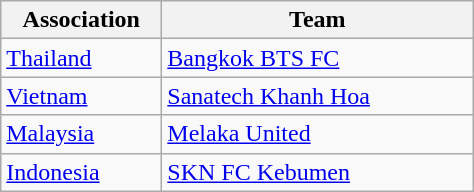<table class="wikitable">
<tr>
<th width=100>Association</th>
<th width=200>Team</th>
</tr>
<tr>
<td> <a href='#'>Thailand</a></td>
<td><a href='#'>Bangkok BTS FC</a></td>
</tr>
<tr>
<td> <a href='#'>Vietnam</a></td>
<td><a href='#'>Sanatech Khanh Hoa</a></td>
</tr>
<tr>
<td> <a href='#'>Malaysia</a></td>
<td><a href='#'>Melaka United</a></td>
</tr>
<tr>
<td> <a href='#'>Indonesia</a></td>
<td><a href='#'>SKN FC Kebumen</a></td>
</tr>
</table>
